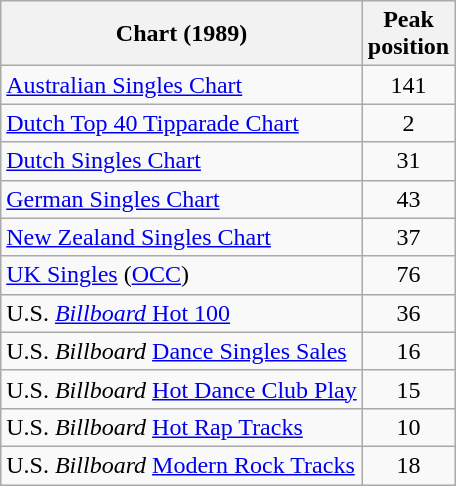<table class="wikitable">
<tr>
<th>Chart (1989)</th>
<th>Peak<br>position</th>
</tr>
<tr>
<td align="left"><a href='#'>Australian Singles Chart</a></td>
<td style="text-align:center;">141</td>
</tr>
<tr>
<td align="left"><a href='#'>Dutch Top 40 Tipparade Chart</a></td>
<td style="text-align:center;">2</td>
</tr>
<tr>
<td align="left"><a href='#'>Dutch Singles Chart</a></td>
<td style="text-align:center;">31</td>
</tr>
<tr>
<td align="left"><a href='#'>German Singles Chart</a></td>
<td style="text-align:center;">43</td>
</tr>
<tr>
<td align="left"><a href='#'>New Zealand Singles Chart</a></td>
<td style="text-align:center;">37</td>
</tr>
<tr>
<td align="left"><a href='#'>UK Singles</a> (<a href='#'>OCC</a>)</td>
<td style="text-align:center;">76</td>
</tr>
<tr>
<td align="left">U.S. <a href='#'><em>Billboard</em> Hot 100</a></td>
<td style="text-align:center;">36</td>
</tr>
<tr>
<td align="left">U.S. <em>Billboard</em> <a href='#'>Dance Singles Sales</a></td>
<td style="text-align:center;">16</td>
</tr>
<tr>
<td align="left">U.S. <em>Billboard</em> <a href='#'>Hot Dance Club Play</a></td>
<td style="text-align:center;">15</td>
</tr>
<tr>
<td align="left">U.S. <em>Billboard</em> <a href='#'>Hot Rap Tracks</a></td>
<td style="text-align:center;">10</td>
</tr>
<tr>
<td align="left">U.S. <em>Billboard</em> <a href='#'>Modern Rock Tracks</a></td>
<td style="text-align:center;">18</td>
</tr>
</table>
